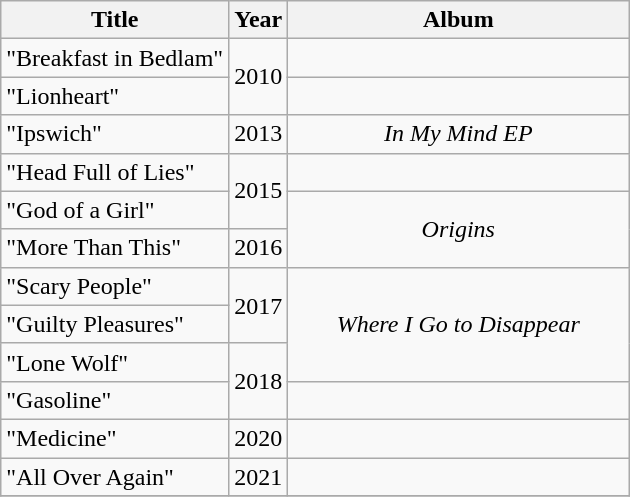<table class="wikitable" style="text-align:center;">
<tr>
<th scope="col">Title</th>
<th scope="col">Year</th>
<th scope="col" width="220">Album</th>
</tr>
<tr>
<td align="left">"Breakfast in Bedlam"</td>
<td rowspan="2">2010</td>
<td></td>
</tr>
<tr>
<td align="left">"Lionheart"</td>
<td></td>
</tr>
<tr>
<td align="left">"Ipswich"</td>
<td>2013</td>
<td><em>In My Mind EP</em></td>
</tr>
<tr>
<td align="left">"Head Full of Lies"</td>
<td rowspan="2">2015</td>
<td></td>
</tr>
<tr>
<td align="left">"God of a Girl"</td>
<td rowspan="2"><em>Origins</em></td>
</tr>
<tr>
<td align="left">"More Than This"</td>
<td>2016</td>
</tr>
<tr>
<td align="left">"Scary People"</td>
<td rowspan="2">2017</td>
<td rowspan="3"><em>Where I Go to Disappear</em></td>
</tr>
<tr>
<td align="left">"Guilty Pleasures"</td>
</tr>
<tr>
<td align="left">"Lone Wolf"</td>
<td rowspan="2">2018</td>
</tr>
<tr>
<td align="left">"Gasoline"</td>
<td></td>
</tr>
<tr>
<td align="left">"Medicine"</td>
<td>2020</td>
<td></td>
</tr>
<tr>
<td align="left">"All Over Again"</td>
<td>2021</td>
<td></td>
</tr>
<tr>
</tr>
</table>
